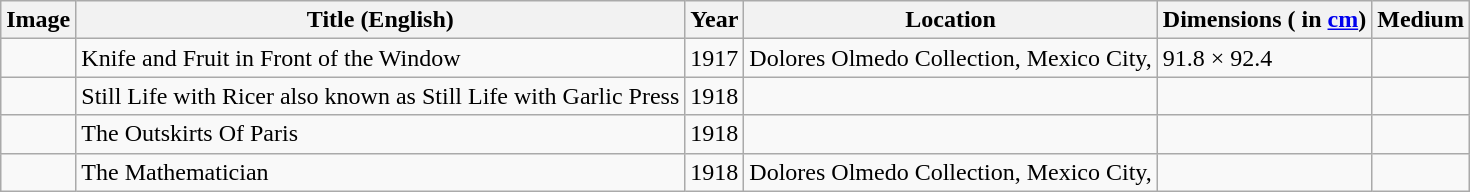<table class="wikitable sortable">
<tr>
<th>Image</th>
<th>Title (English)</th>
<th>Year</th>
<th>Location</th>
<th>Dimensions ( in <a href='#'>cm</a>)</th>
<th>Medium</th>
</tr>
<tr>
<td></td>
<td>Knife and Fruit in Front of the Window</td>
<td>1917</td>
<td>Dolores Olmedo Collection, Mexico City,</td>
<td>91.8 × 92.4</td>
<td></td>
</tr>
<tr>
<td></td>
<td>Still Life with Ricer also known as Still Life with Garlic Press</td>
<td>1918</td>
<td></td>
<td></td>
<td></td>
</tr>
<tr>
<td></td>
<td>The Outskirts Of Paris</td>
<td>1918</td>
<td></td>
<td></td>
<td></td>
</tr>
<tr>
<td></td>
<td>The Mathematician</td>
<td>1918</td>
<td>Dolores Olmedo Collection, Mexico City,</td>
<td></td>
<td></td>
</tr>
</table>
